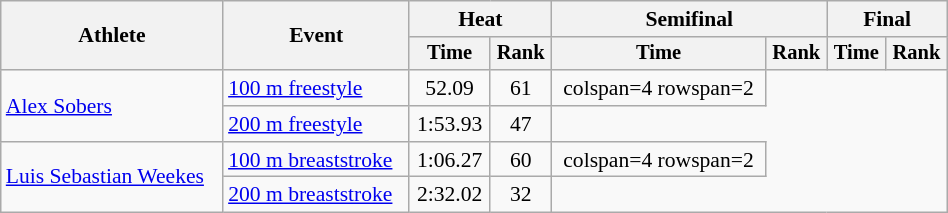<table class="wikitable" style="text-align:center; font-size:90%; width:50%;">
<tr>
<th rowspan="2">Athlete</th>
<th rowspan="2">Event</th>
<th colspan="2">Heat</th>
<th colspan="2">Semifinal</th>
<th colspan="2">Final</th>
</tr>
<tr style="font-size:95%">
<th>Time</th>
<th>Rank</th>
<th>Time</th>
<th>Rank</th>
<th>Time</th>
<th>Rank</th>
</tr>
<tr>
<td align=left rowspan=2><a href='#'>Alex Sobers</a></td>
<td align=left><a href='#'>100 m freestyle</a></td>
<td>52.09</td>
<td>61</td>
<td>colspan=4 rowspan=2 </td>
</tr>
<tr>
<td align=left><a href='#'>200 m freestyle</a></td>
<td>1:53.93</td>
<td>47</td>
</tr>
<tr>
<td align=left rowspan=2><a href='#'>Luis Sebastian Weekes</a></td>
<td align=left><a href='#'>100 m breaststroke</a></td>
<td>1:06.27</td>
<td>60</td>
<td>colspan=4 rowspan=2 </td>
</tr>
<tr>
<td align=left><a href='#'>200 m breaststroke</a></td>
<td>2:32.02</td>
<td>32</td>
</tr>
</table>
